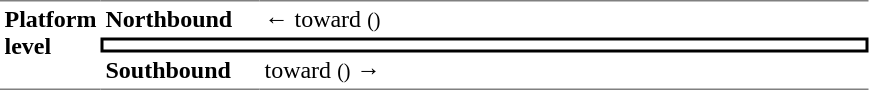<table cellpadding="3" cellspacing="0" border="0">
<tr>
<td rowspan="3" width="50" style="border-top-color: gray; border-bottom-color: gray; border-top-width: 1px; border-bottom-width: 1px; border-top-style: solid; border-bottom-style: solid;" valign="top"><strong>Platform level</strong></td>
<td width="100" style="border-top-color: gray; border-top-width: 1px; border-top-style: solid;"><strong>Northbound</strong></td>
<td width="400" style="border-top-color: gray; border-top-width: 1px; border-top-style: solid;">←  toward  <small>()</small></td>
</tr>
<tr>
<td colspan="2" style="border: 2px solid black; border-image: none; text-align: center;"></td>
</tr>
<tr>
<td style="border-bottom-color: gray; border-bottom-width: 1px; border-bottom-style: solid;"><strong>Southbound</strong></td>
<td style="border-bottom-color: gray; border-bottom-width: 1px; border-bottom-style: solid;"> toward  <small>()</small> →</td>
</tr>
</table>
